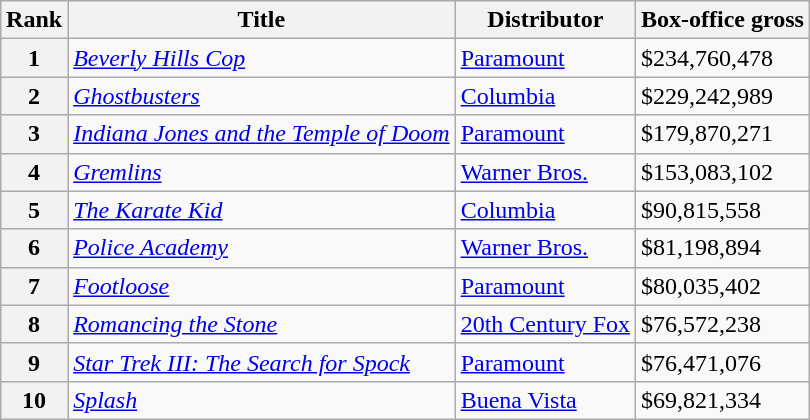<table class="wikitable sortable" style="margin:auto; margin:auto;">
<tr>
<th>Rank</th>
<th>Title</th>
<th>Distributor</th>
<th>Box-office gross</th>
</tr>
<tr>
<th style="text-align:center;">1</th>
<td><em><a href='#'>Beverly Hills Cop</a></em></td>
<td><a href='#'>Paramount</a></td>
<td>$234,760,478</td>
</tr>
<tr>
<th style="text-align:center;">2</th>
<td><em><a href='#'>Ghostbusters</a></em></td>
<td><a href='#'>Columbia</a></td>
<td>$229,242,989</td>
</tr>
<tr>
<th style="text-align:center;">3</th>
<td><em><a href='#'>Indiana Jones and the Temple of Doom</a></em></td>
<td><a href='#'>Paramount</a></td>
<td>$179,870,271</td>
</tr>
<tr>
<th style="text-align:center;">4</th>
<td><em><a href='#'>Gremlins</a></em></td>
<td><a href='#'>Warner Bros.</a></td>
<td>$153,083,102</td>
</tr>
<tr>
<th style="text-align:center;">5</th>
<td><em><a href='#'>The Karate Kid</a></em></td>
<td><a href='#'>Columbia</a></td>
<td>$90,815,558</td>
</tr>
<tr>
<th style="text-align:center;">6</th>
<td><em><a href='#'>Police Academy</a></em></td>
<td><a href='#'>Warner Bros.</a></td>
<td>$81,198,894</td>
</tr>
<tr>
<th style="text-align:center;">7</th>
<td><em><a href='#'>Footloose</a></em></td>
<td><a href='#'>Paramount</a></td>
<td>$80,035,402</td>
</tr>
<tr>
<th style="text-align:center;">8</th>
<td><em><a href='#'>Romancing the Stone</a></em></td>
<td><a href='#'>20th Century Fox</a></td>
<td>$76,572,238</td>
</tr>
<tr>
<th style="text-align:center;">9</th>
<td><em><a href='#'>Star Trek III: The Search for Spock</a></em></td>
<td><a href='#'>Paramount</a></td>
<td>$76,471,076</td>
</tr>
<tr>
<th style="text-align:center;">10</th>
<td><em><a href='#'>Splash</a></em></td>
<td><a href='#'>Buena Vista</a></td>
<td>$69,821,334</td>
</tr>
</table>
